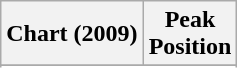<table class="wikitable">
<tr>
<th align="left">Chart (2009)</th>
<th align="left">Peak<br>Position</th>
</tr>
<tr>
</tr>
<tr>
</tr>
<tr>
</tr>
</table>
